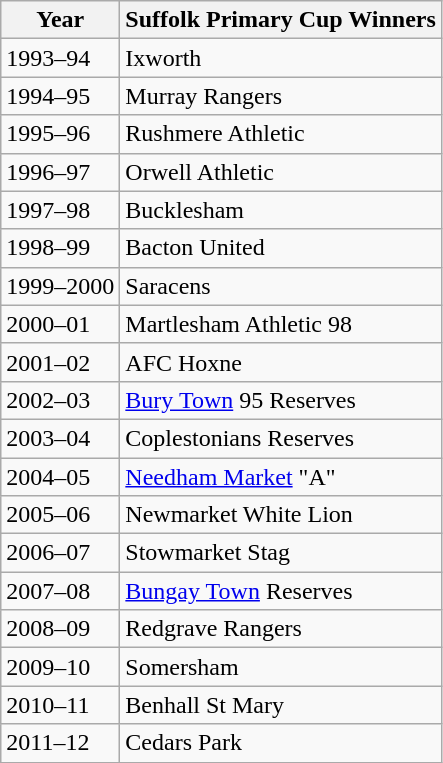<table class="wikitable" style="float:left; margin-right:1em">
<tr>
<th>Year</th>
<th>Suffolk Primary Cup Winners</th>
</tr>
<tr>
<td>1993–94</td>
<td>Ixworth</td>
</tr>
<tr>
<td>1994–95</td>
<td>Murray Rangers</td>
</tr>
<tr>
<td>1995–96</td>
<td>Rushmere Athletic</td>
</tr>
<tr>
<td>1996–97</td>
<td>Orwell Athletic</td>
</tr>
<tr>
<td>1997–98</td>
<td>Bucklesham</td>
</tr>
<tr>
<td>1998–99</td>
<td>Bacton United</td>
</tr>
<tr>
<td>1999–2000</td>
<td>Saracens</td>
</tr>
<tr>
<td>2000–01</td>
<td>Martlesham Athletic 98</td>
</tr>
<tr>
<td>2001–02</td>
<td>AFC Hoxne</td>
</tr>
<tr>
<td>2002–03</td>
<td><a href='#'>Bury Town</a> 95 Reserves</td>
</tr>
<tr>
<td>2003–04</td>
<td>Coplestonians Reserves</td>
</tr>
<tr>
<td>2004–05</td>
<td><a href='#'>Needham Market</a> "A"</td>
</tr>
<tr>
<td>2005–06</td>
<td>Newmarket White Lion</td>
</tr>
<tr>
<td>2006–07</td>
<td>Stowmarket Stag</td>
</tr>
<tr>
<td>2007–08</td>
<td><a href='#'>Bungay Town</a> Reserves</td>
</tr>
<tr>
<td>2008–09</td>
<td>Redgrave Rangers</td>
</tr>
<tr>
<td>2009–10</td>
<td>Somersham</td>
</tr>
<tr>
<td>2010–11</td>
<td>Benhall St Mary</td>
</tr>
<tr>
<td>2011–12</td>
<td>Cedars Park</td>
</tr>
</table>
